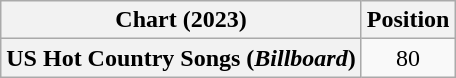<table class="wikitable sortable plainrowheaders" style="text-align:center">
<tr>
<th scope="col">Chart (2023)</th>
<th scope="col">Position</th>
</tr>
<tr>
<th scope="row">US Hot Country Songs (<em>Billboard</em>)</th>
<td>80</td>
</tr>
</table>
